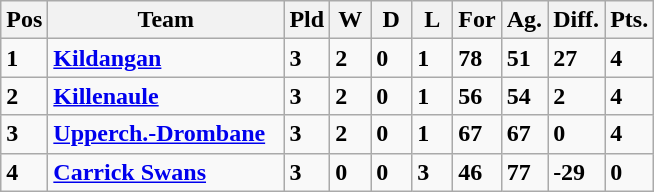<table class="wikitable" style="text-align: centre;">
<tr>
<th width=20>Pos</th>
<th width=150>Team</th>
<th width=20>Pld</th>
<th width=20>W</th>
<th width=20>D</th>
<th width=20>L</th>
<th width=20>For</th>
<th width=20>Ag.</th>
<th width=20>Diff.</th>
<th width=20>Pts.</th>
</tr>
<tr>
<td><strong>1</strong></td>
<td align=left><strong> <a href='#'>Kildangan</a> </strong></td>
<td><strong>3</strong></td>
<td><strong>2</strong></td>
<td><strong>0</strong></td>
<td><strong>1</strong></td>
<td><strong>78</strong></td>
<td><strong>51</strong></td>
<td><strong>27</strong></td>
<td><strong>4</strong></td>
</tr>
<tr>
<td><strong>2</strong></td>
<td align=left><strong> <a href='#'>Killenaule</a> </strong></td>
<td><strong>3</strong></td>
<td><strong>2</strong></td>
<td><strong>0</strong></td>
<td><strong>1</strong></td>
<td><strong>56</strong></td>
<td><strong>54</strong></td>
<td><strong>2</strong></td>
<td><strong>4</strong></td>
</tr>
<tr>
<td><strong>3</strong></td>
<td align=left><strong> <a href='#'>Upperch.-Drombane</a> </strong></td>
<td><strong>3</strong></td>
<td><strong>2</strong></td>
<td><strong>0</strong></td>
<td><strong>1</strong></td>
<td><strong>67</strong></td>
<td><strong>67</strong></td>
<td><strong>0</strong></td>
<td><strong>4</strong></td>
</tr>
<tr>
<td><strong>4</strong></td>
<td align=left><strong> <a href='#'>Carrick Swans</a> </strong></td>
<td><strong>3</strong></td>
<td><strong>0</strong></td>
<td><strong>0</strong></td>
<td><strong>3</strong></td>
<td><strong>46</strong></td>
<td><strong>77</strong></td>
<td><strong>-29</strong></td>
<td><strong>0</strong></td>
</tr>
</table>
